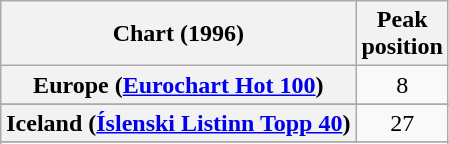<table class="wikitable sortable plainrowheaders" style="text-align:center">
<tr>
<th>Chart (1996)</th>
<th>Peak<br>position</th>
</tr>
<tr>
<th scope="row">Europe (<a href='#'>Eurochart Hot 100</a>)</th>
<td>8</td>
</tr>
<tr>
</tr>
<tr>
<th scope="row">Iceland (<a href='#'>Íslenski Listinn Topp 40</a>)</th>
<td>27</td>
</tr>
<tr>
</tr>
<tr>
</tr>
<tr>
</tr>
<tr>
</tr>
</table>
